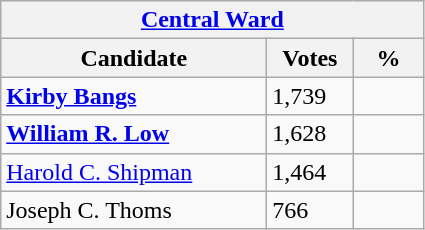<table class="wikitable">
<tr>
<th colspan="3"><a href='#'>Central Ward</a></th>
</tr>
<tr>
<th style="width: 170px">Candidate</th>
<th style="width: 50px">Votes</th>
<th style="width: 40px">%</th>
</tr>
<tr>
<td><strong><a href='#'>Kirby Bangs</a></strong></td>
<td>1,739</td>
<td></td>
</tr>
<tr>
<td><strong><a href='#'>William R. Low</a></strong></td>
<td>1,628</td>
<td></td>
</tr>
<tr>
<td><a href='#'>Harold C. Shipman</a></td>
<td>1,464</td>
<td></td>
</tr>
<tr>
<td>Joseph C. Thoms</td>
<td>766</td>
<td></td>
</tr>
</table>
